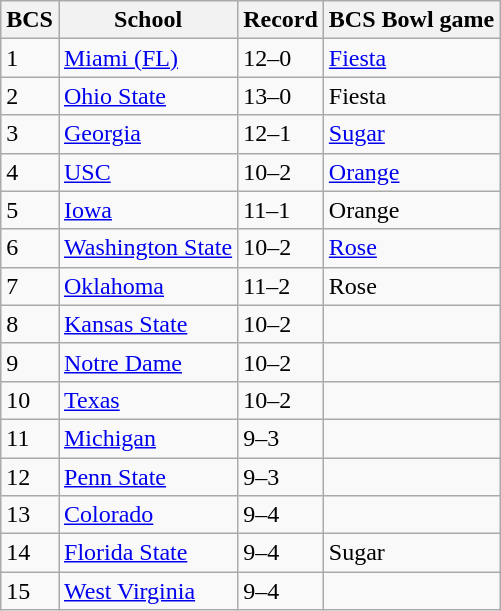<table class="wikitable">
<tr>
<th>BCS</th>
<th>School</th>
<th>Record</th>
<th>BCS Bowl game</th>
</tr>
<tr>
<td>1</td>
<td><a href='#'>Miami (FL)</a></td>
<td>12–0</td>
<td><a href='#'>Fiesta</a></td>
</tr>
<tr>
<td>2</td>
<td><a href='#'>Ohio State</a></td>
<td>13–0</td>
<td>Fiesta</td>
</tr>
<tr>
<td>3</td>
<td><a href='#'>Georgia</a></td>
<td>12–1</td>
<td><a href='#'>Sugar</a></td>
</tr>
<tr>
<td>4</td>
<td><a href='#'>USC</a></td>
<td>10–2</td>
<td><a href='#'>Orange</a></td>
</tr>
<tr>
<td>5</td>
<td><a href='#'>Iowa</a></td>
<td>11–1</td>
<td>Orange</td>
</tr>
<tr>
<td>6</td>
<td><a href='#'>Washington State</a></td>
<td>10–2</td>
<td><a href='#'>Rose</a></td>
</tr>
<tr>
<td>7</td>
<td><a href='#'>Oklahoma</a></td>
<td>11–2</td>
<td>Rose</td>
</tr>
<tr>
<td>8</td>
<td><a href='#'>Kansas State</a></td>
<td>10–2</td>
<td></td>
</tr>
<tr>
<td>9</td>
<td><a href='#'>Notre Dame</a></td>
<td>10–2</td>
<td></td>
</tr>
<tr>
<td>10</td>
<td><a href='#'>Texas</a></td>
<td>10–2</td>
<td></td>
</tr>
<tr>
<td>11</td>
<td><a href='#'>Michigan</a></td>
<td>9–3</td>
<td></td>
</tr>
<tr>
<td>12</td>
<td><a href='#'>Penn State</a></td>
<td>9–3</td>
<td></td>
</tr>
<tr>
<td>13</td>
<td><a href='#'>Colorado</a></td>
<td>9–4</td>
<td></td>
</tr>
<tr>
<td>14</td>
<td><a href='#'>Florida State</a></td>
<td>9–4</td>
<td>Sugar</td>
</tr>
<tr>
<td>15</td>
<td><a href='#'>West Virginia</a></td>
<td>9–4</td>
<td></td>
</tr>
</table>
